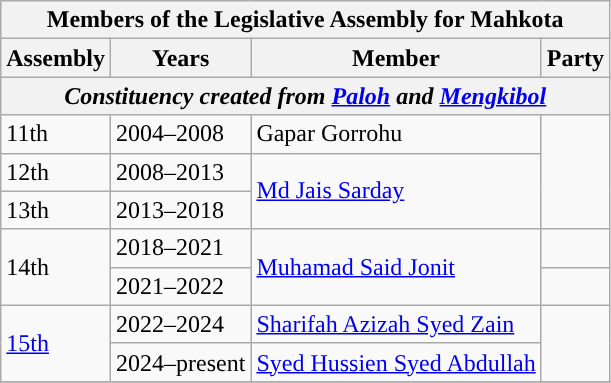<table class="wikitable">
<tr>
<th colspan="4">Members of the Legislative Assembly for Mahkota</th>
</tr>
<tr>
<th>Assembly</th>
<th>Years</th>
<th>Member</th>
<th>Party</th>
</tr>
<tr>
<th colspan="4"><em>Constituency created from <a href='#'>Paloh</a> and <a href='#'>Mengkibol</a></em></th>
</tr>
<tr>
<td>11th</td>
<td>2004–2008</td>
<td>Gapar Gorrohu</td>
<td rowspan="3"></td>
</tr>
<tr>
<td>12th</td>
<td>2008–2013</td>
<td rowspan="2"><a href='#'>Md Jais Sarday</a></td>
</tr>
<tr>
<td>13th</td>
<td>2013–2018</td>
</tr>
<tr>
<td rowspan="2">14th</td>
<td>2018–2021</td>
<td rowspan="2"><a href='#'>Muhamad Said Jonit</a></td>
<td></td>
</tr>
<tr>
<td>2021–2022</td>
<td></td>
</tr>
<tr>
<td rowspan=2><a href='#'>15th</a></td>
<td>2022–2024</td>
<td><a href='#'>Sharifah Azizah Syed Zain</a></td>
<td rowspan=2></td>
</tr>
<tr>
<td>2024–present</td>
<td><a href='#'>Syed Hussien Syed Abdullah</a></td>
</tr>
<tr>
</tr>
</table>
